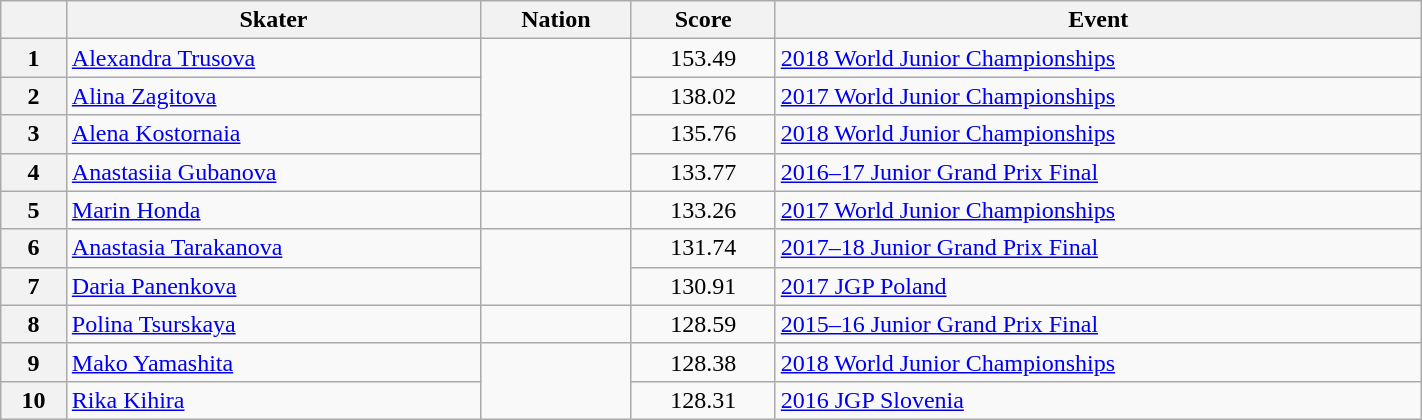<table class="wikitable unsortable" style="text-align:left; width:75%">
<tr>
<th scope="col"></th>
<th scope="col">Skater</th>
<th scope="col">Nation</th>
<th scope="col">Score</th>
<th scope="col">Event</th>
</tr>
<tr>
<th scope="row">1</th>
<td><a href='#'>Alexandra Trusova</a></td>
<td rowspan="4"></td>
<td style="text-align:center">153.49</td>
<td><a href='#'>2018 World Junior Championships</a></td>
</tr>
<tr>
<th scope="row">2</th>
<td><a href='#'>Alina Zagitova</a></td>
<td style="text-align:center">138.02</td>
<td><a href='#'>2017 World Junior Championships</a></td>
</tr>
<tr>
<th scope="row">3</th>
<td><a href='#'>Alena Kostornaia</a></td>
<td style="text-align:center">135.76</td>
<td><a href='#'>2018 World Junior Championships</a></td>
</tr>
<tr>
<th scope="row">4</th>
<td><a href='#'>Anastasiia Gubanova</a></td>
<td style="text-align:center">133.77</td>
<td><a href='#'>2016–17 Junior Grand Prix Final</a></td>
</tr>
<tr>
<th scope="row">5</th>
<td><a href='#'>Marin Honda</a></td>
<td></td>
<td style="text-align:center">133.26</td>
<td><a href='#'>2017 World Junior Championships</a></td>
</tr>
<tr>
<th scope="row">6</th>
<td><a href='#'>Anastasia Tarakanova</a></td>
<td rowspan="2"></td>
<td style="text-align:center">131.74</td>
<td><a href='#'>2017–18 Junior Grand Prix Final</a></td>
</tr>
<tr>
<th scope="row">7</th>
<td><a href='#'>Daria Panenkova</a></td>
<td style="text-align:center">130.91</td>
<td><a href='#'>2017 JGP Poland</a></td>
</tr>
<tr>
<th scope="row">8</th>
<td><a href='#'>Polina Tsurskaya</a></td>
<td></td>
<td style="text-align:center">128.59</td>
<td><a href='#'>2015–16 Junior Grand Prix Final</a></td>
</tr>
<tr>
<th scope="row">9</th>
<td><a href='#'>Mako Yamashita</a></td>
<td rowspan="2"></td>
<td style="text-align:center">128.38</td>
<td><a href='#'>2018 World Junior Championships</a></td>
</tr>
<tr>
<th scope="row">10</th>
<td><a href='#'>Rika Kihira</a></td>
<td style="text-align:center">128.31</td>
<td><a href='#'>2016 JGP Slovenia</a></td>
</tr>
</table>
